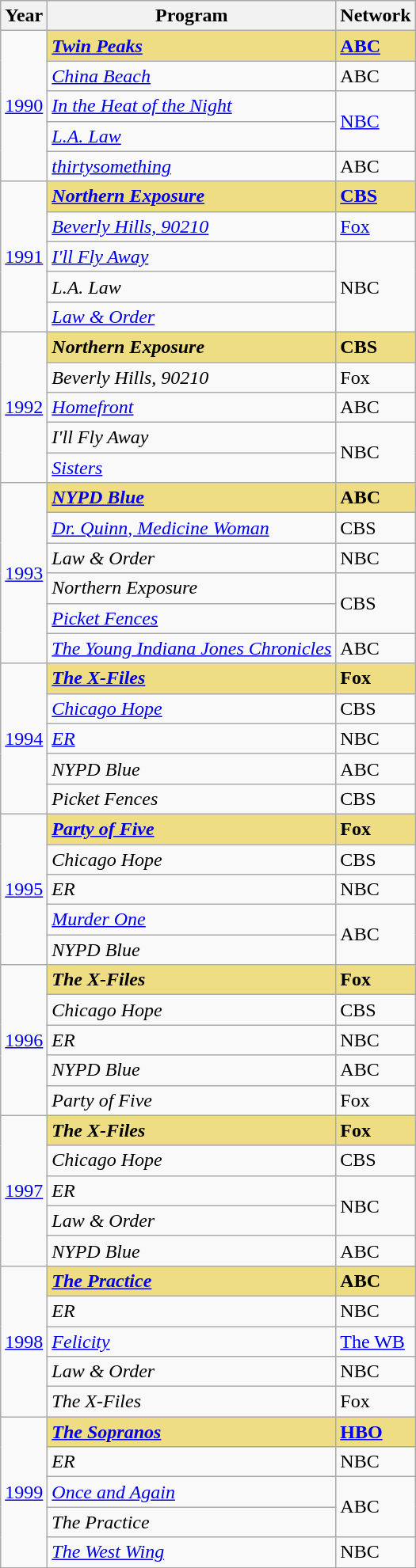<table class="wikitable">
<tr>
<th>Year</th>
<th>Program</th>
<th>Network</th>
</tr>
<tr>
<td rowspan="5" style="text-align:center"><a href='#'>1990</a></td>
<td style="background:#EEDD82;"><strong><em><a href='#'>Twin Peaks</a></em></strong></td>
<td style="background:#EEDD82;"><strong><a href='#'>ABC</a></strong></td>
</tr>
<tr>
<td><em><a href='#'>China Beach</a></em></td>
<td>ABC</td>
</tr>
<tr>
<td><em><a href='#'>In the Heat of the Night</a></em></td>
<td rowspan="2"><a href='#'>NBC</a></td>
</tr>
<tr>
<td><em><a href='#'>L.A. Law</a></em></td>
</tr>
<tr>
<td><em><a href='#'>thirtysomething</a></em></td>
<td>ABC</td>
</tr>
<tr>
<td rowspan="5" style="text-align:center"><a href='#'>1991</a></td>
<td style="background:#EEDD82;"><strong><em><a href='#'>Northern Exposure</a></em></strong></td>
<td style="background:#EEDD82;"><strong><a href='#'>CBS</a></strong></td>
</tr>
<tr>
<td><em><a href='#'>Beverly Hills, 90210</a></em></td>
<td><a href='#'>Fox</a></td>
</tr>
<tr>
<td><em><a href='#'>I'll Fly Away</a></em></td>
<td rowspan="3">NBC</td>
</tr>
<tr>
<td><em>L.A. Law</em></td>
</tr>
<tr>
<td><em><a href='#'>Law & Order</a></em></td>
</tr>
<tr>
<td rowspan="5" style="text-align:center"><a href='#'>1992</a></td>
<td style="background:#EEDD82;"><strong><em>Northern Exposure</em></strong></td>
<td style="background:#EEDD82;"><strong>CBS</strong></td>
</tr>
<tr>
<td><em>Beverly Hills, 90210</em></td>
<td>Fox</td>
</tr>
<tr>
<td><em><a href='#'>Homefront</a></em></td>
<td>ABC</td>
</tr>
<tr>
<td><em>I'll Fly Away</em></td>
<td rowspan="2">NBC</td>
</tr>
<tr>
<td><em><a href='#'>Sisters</a></em></td>
</tr>
<tr>
<td rowspan="6" style="text-align:center"><a href='#'>1993</a></td>
<td style="background:#EEDD82;"><strong><em><a href='#'>NYPD Blue</a></em></strong></td>
<td style="background:#EEDD82;"><strong>ABC</strong></td>
</tr>
<tr>
<td><em><a href='#'>Dr. Quinn, Medicine Woman</a></em></td>
<td>CBS</td>
</tr>
<tr>
<td><em>Law & Order</em></td>
<td>NBC</td>
</tr>
<tr>
<td><em>Northern Exposure</em></td>
<td rowspan="2">CBS</td>
</tr>
<tr>
<td><em><a href='#'>Picket Fences</a></em></td>
</tr>
<tr>
<td><em><a href='#'>The Young Indiana Jones Chronicles</a></em></td>
<td>ABC</td>
</tr>
<tr>
<td rowspan="5" style="text-align:center"><a href='#'>1994</a></td>
<td style="background:#EEDD82;"><strong><em><a href='#'>The X-Files</a></em></strong></td>
<td style="background:#EEDD82;"><strong>Fox</strong></td>
</tr>
<tr>
<td><em><a href='#'>Chicago Hope</a></em></td>
<td>CBS</td>
</tr>
<tr>
<td><em><a href='#'>ER</a></em></td>
<td>NBC</td>
</tr>
<tr>
<td><em>NYPD Blue</em></td>
<td>ABC</td>
</tr>
<tr>
<td><em>Picket Fences</em></td>
<td>CBS</td>
</tr>
<tr>
<td rowspan="5" style="text-align:center"><a href='#'>1995</a></td>
<td style="background:#EEDD82;"><strong><em><a href='#'>Party of Five</a></em></strong></td>
<td style="background:#EEDD82;"><strong>Fox</strong></td>
</tr>
<tr>
<td><em>Chicago Hope</em></td>
<td>CBS</td>
</tr>
<tr>
<td><em>ER</em></td>
<td>NBC</td>
</tr>
<tr>
<td><em><a href='#'>Murder One</a></em></td>
<td rowspan="2">ABC</td>
</tr>
<tr>
<td><em>NYPD Blue</em></td>
</tr>
<tr>
<td rowspan="5" style="text-align:center"><a href='#'>1996</a></td>
<td style="background:#EEDD82;"><strong><em>The X-Files</em></strong></td>
<td style="background:#EEDD82;"><strong>Fox</strong></td>
</tr>
<tr>
<td><em>Chicago Hope</em></td>
<td>CBS</td>
</tr>
<tr>
<td><em>ER</em></td>
<td>NBC</td>
</tr>
<tr>
<td><em>NYPD Blue</em></td>
<td>ABC</td>
</tr>
<tr>
<td><em>Party of Five</em></td>
<td>Fox</td>
</tr>
<tr>
<td rowspan="5" style="text-align:center"><a href='#'>1997</a></td>
<td style="background:#EEDD82;"><strong><em>The X-Files</em></strong></td>
<td style="background:#EEDD82;"><strong>Fox</strong></td>
</tr>
<tr>
<td><em>Chicago Hope</em></td>
<td>CBS</td>
</tr>
<tr>
<td><em>ER</em></td>
<td rowspan="2">NBC</td>
</tr>
<tr>
<td><em>Law & Order</em></td>
</tr>
<tr>
<td><em>NYPD Blue</em></td>
<td>ABC</td>
</tr>
<tr>
<td rowspan="5" style="text-align:center"><a href='#'>1998</a></td>
<td style="background:#EEDD82;"><strong><em><a href='#'>The Practice</a></em></strong></td>
<td style="background:#EEDD82;"><strong>ABC</strong></td>
</tr>
<tr>
<td><em>ER</em></td>
<td>NBC</td>
</tr>
<tr>
<td><em><a href='#'>Felicity</a></em></td>
<td><a href='#'>The WB</a></td>
</tr>
<tr>
<td><em>Law & Order</em></td>
<td>NBC</td>
</tr>
<tr>
<td><em>The X-Files</em></td>
<td>Fox</td>
</tr>
<tr>
<td rowspan="5" style="text-align:center"><a href='#'>1999</a></td>
<td style="background:#EEDD82;"><strong><em><a href='#'>The Sopranos</a></em></strong></td>
<td style="background:#EEDD82;"><strong><a href='#'>HBO</a></strong></td>
</tr>
<tr>
<td><em>ER</em></td>
<td>NBC</td>
</tr>
<tr>
<td><em><a href='#'>Once and Again</a></em></td>
<td rowspan="2">ABC</td>
</tr>
<tr>
<td><em>The Practice</em></td>
</tr>
<tr>
<td><em><a href='#'>The West Wing</a></em></td>
<td>NBC</td>
</tr>
</table>
